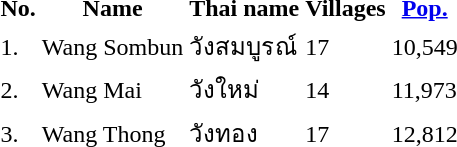<table>
<tr>
<th>No.</th>
<th>Name</th>
<th>Thai name</th>
<th>Villages</th>
<th><a href='#'>Pop.</a></th>
</tr>
<tr>
<td>1.</td>
<td>Wang Sombun</td>
<td>วังสมบูรณ์</td>
<td>17</td>
<td>10,549</td>
<td></td>
</tr>
<tr>
<td>2.</td>
<td>Wang Mai</td>
<td>วังใหม่</td>
<td>14</td>
<td>11,973</td>
<td></td>
</tr>
<tr>
<td>3.</td>
<td>Wang Thong</td>
<td>วังทอง</td>
<td>17</td>
<td>12,812</td>
<td></td>
</tr>
</table>
